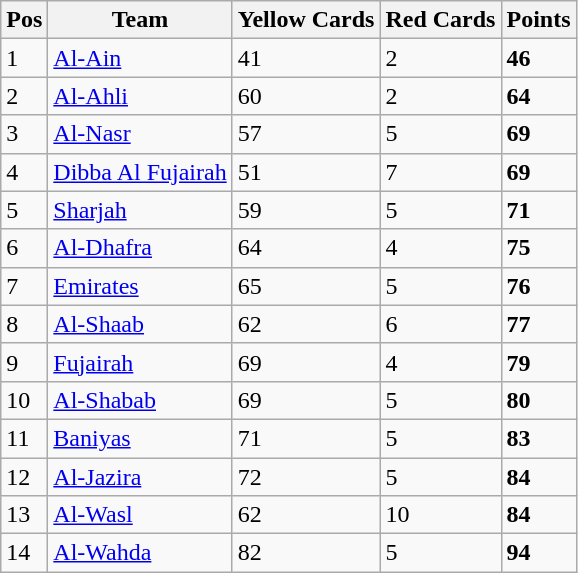<table class="wikitable">
<tr>
<th>Pos</th>
<th>Team</th>
<th>Yellow Cards</th>
<th>Red Cards</th>
<th>Points</th>
</tr>
<tr>
<td>1</td>
<td><a href='#'>Al-Ain</a></td>
<td>41</td>
<td>2</td>
<td><strong>46</strong></td>
</tr>
<tr>
<td>2</td>
<td><a href='#'>Al-Ahli</a></td>
<td>60</td>
<td>2</td>
<td><strong>64</strong></td>
</tr>
<tr>
<td>3</td>
<td><a href='#'>Al-Nasr</a></td>
<td>57</td>
<td>5</td>
<td><strong>69</strong></td>
</tr>
<tr>
<td>4</td>
<td><a href='#'>Dibba Al Fujairah</a></td>
<td>51</td>
<td>7</td>
<td><strong>69</strong></td>
</tr>
<tr>
<td>5</td>
<td><a href='#'>Sharjah</a></td>
<td>59</td>
<td>5</td>
<td><strong>71</strong></td>
</tr>
<tr>
<td>6</td>
<td><a href='#'>Al-Dhafra</a></td>
<td>64</td>
<td>4</td>
<td><strong>75</strong></td>
</tr>
<tr>
<td>7</td>
<td><a href='#'>Emirates</a></td>
<td>65</td>
<td>5</td>
<td><strong>76</strong></td>
</tr>
<tr>
<td>8</td>
<td><a href='#'>Al-Shaab</a></td>
<td>62</td>
<td>6</td>
<td><strong>77</strong></td>
</tr>
<tr>
<td>9</td>
<td><a href='#'>Fujairah</a></td>
<td>69</td>
<td>4</td>
<td><strong>79</strong></td>
</tr>
<tr>
<td>10</td>
<td><a href='#'>Al-Shabab</a></td>
<td>69</td>
<td>5</td>
<td><strong>80</strong></td>
</tr>
<tr>
<td>11</td>
<td><a href='#'>Baniyas</a></td>
<td>71</td>
<td>5</td>
<td><strong>83</strong></td>
</tr>
<tr>
<td>12</td>
<td><a href='#'>Al-Jazira</a></td>
<td>72</td>
<td>5</td>
<td><strong>84</strong></td>
</tr>
<tr>
<td>13</td>
<td><a href='#'>Al-Wasl</a></td>
<td>62</td>
<td>10</td>
<td><strong>84</strong></td>
</tr>
<tr>
<td>14</td>
<td><a href='#'>Al-Wahda</a></td>
<td>82</td>
<td>5</td>
<td><strong>94</strong></td>
</tr>
</table>
